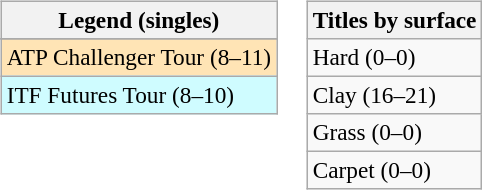<table>
<tr valign=top>
<td><br><table class=wikitable style=font-size:97%>
<tr>
<th>Legend (singles)</th>
</tr>
<tr bgcolor=e5d1cb>
</tr>
<tr bgcolor=moccasin>
<td>ATP Challenger Tour (8–11)</td>
</tr>
<tr bgcolor=cffcff>
<td>ITF Futures Tour (8–10)</td>
</tr>
</table>
</td>
<td><br><table class=wikitable style=font-size:97%>
<tr>
<th>Titles by surface</th>
</tr>
<tr>
<td>Hard (0–0)</td>
</tr>
<tr>
<td>Clay (16–21)</td>
</tr>
<tr>
<td>Grass (0–0)</td>
</tr>
<tr>
<td>Carpet (0–0)</td>
</tr>
</table>
</td>
</tr>
</table>
